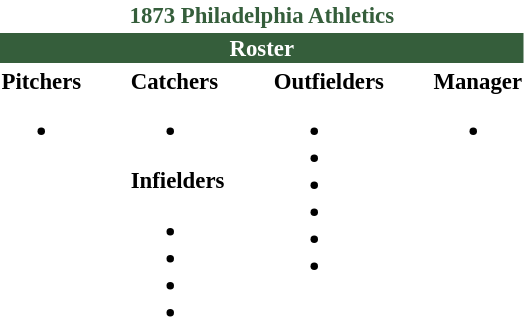<table class="toccolours" style="font-size: 95%;">
<tr>
<th colspan="10" style="background-color: white; color: #355E3B; text-align: center;">1873 Philadelphia Athletics</th>
</tr>
<tr>
<td colspan="7" style="background-color: #355E3B; color: white; text-align: center;"><strong>Roster</strong></td>
</tr>
<tr>
<td valign="top"><strong>Pitchers</strong><br><ul><li></li></ul></td>
<td width="25px"></td>
<td valign="top"><strong>Catchers</strong><br><ul><li></li></ul><strong>Infielders</strong><ul><li></li><li></li><li></li><li></li></ul></td>
<td width="25px"></td>
<td valign="top"><strong>Outfielders</strong><br><ul><li></li><li></li><li></li><li></li><li></li><li></li></ul></td>
<td width="25px"></td>
<td valign="top"><strong>Manager</strong><br><ul><li></li></ul></td>
</tr>
<tr>
</tr>
</table>
